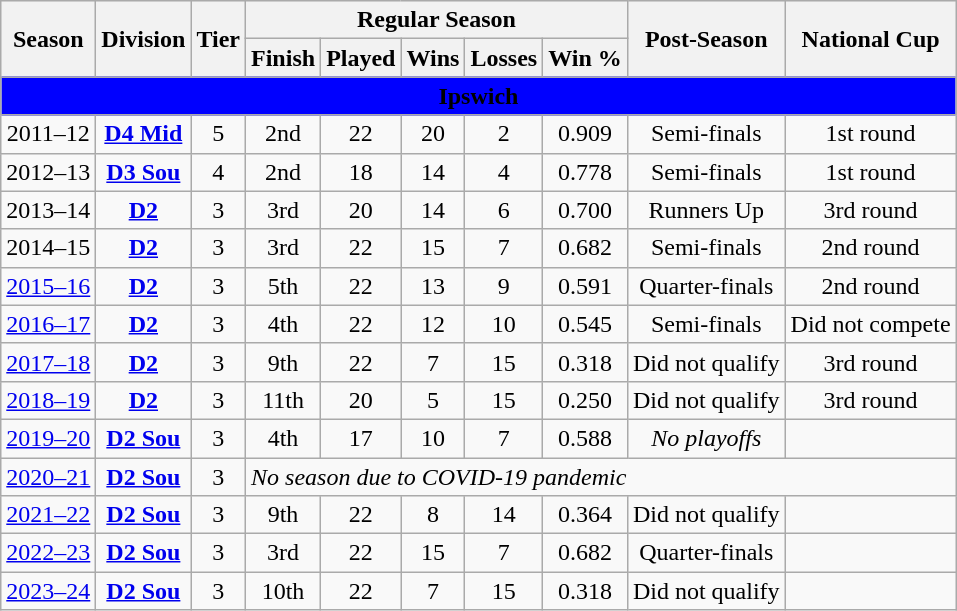<table class="wikitable" style="font-size:100%;">
<tr bgcolor="#efefef">
<th rowspan="2">Season</th>
<th rowspan="2">Division</th>
<th rowspan="2">Tier</th>
<th colspan="5">Regular Season</th>
<th rowspan="2">Post-Season</th>
<th rowspan="2">National Cup</th>
</tr>
<tr>
<th>Finish</th>
<th>Played</th>
<th>Wins</th>
<th>Losses</th>
<th>Win %</th>
</tr>
<tr>
<td colspan="13" align=center bgcolor="blue"><span><strong>Ipswich</strong></span></td>
</tr>
<tr>
<td style="text-align:center;">2011–12</td>
<td style="text-align:center;"><strong><a href='#'>D4 Mid</a></strong></td>
<td style="text-align:center;">5</td>
<td style="text-align:center;">2nd</td>
<td style="text-align:center;">22</td>
<td style="text-align:center;">20</td>
<td style="text-align:center;">2</td>
<td style="text-align:center;">0.909</td>
<td style="text-align:center;">Semi-finals</td>
<td style="text-align:center;">1st round</td>
</tr>
<tr>
<td style="text-align:center;">2012–13</td>
<td style="text-align:center;"><strong><a href='#'>D3 Sou</a></strong></td>
<td style="text-align:center;">4</td>
<td style="text-align:center;">2nd</td>
<td style="text-align:center;">18</td>
<td style="text-align:center;">14</td>
<td style="text-align:center;">4</td>
<td style="text-align:center;">0.778</td>
<td style="text-align:center;">Semi-finals</td>
<td style="text-align:center;">1st round</td>
</tr>
<tr>
<td style="text-align:center;">2013–14</td>
<td style="text-align:center;"><strong><a href='#'>D2</a></strong></td>
<td style="text-align:center;">3</td>
<td style="text-align:center;">3rd</td>
<td style="text-align:center;">20</td>
<td style="text-align:center;">14</td>
<td style="text-align:center;">6</td>
<td style="text-align:center;">0.700</td>
<td style="text-align:center;">Runners Up</td>
<td style="text-align:center;">3rd round</td>
</tr>
<tr>
<td style="text-align:center;">2014–15</td>
<td style="text-align:center;"><strong><a href='#'>D2</a></strong></td>
<td style="text-align:center;">3</td>
<td style="text-align:center;">3rd</td>
<td style="text-align:center;">22</td>
<td style="text-align:center;">15</td>
<td style="text-align:center;">7</td>
<td style="text-align:center;">0.682</td>
<td style="text-align:center;">Semi-finals</td>
<td style="text-align:center;">2nd round</td>
</tr>
<tr>
<td style="text-align:center;"><a href='#'>2015–16</a></td>
<td style="text-align:center;"><strong><a href='#'>D2</a></strong></td>
<td style="text-align:center;">3</td>
<td style="text-align:center;">5th</td>
<td style="text-align:center;">22</td>
<td style="text-align:center;">13</td>
<td style="text-align:center;">9</td>
<td style="text-align:center;">0.591</td>
<td style="text-align:center;">Quarter-finals</td>
<td style="text-align:center;">2nd round</td>
</tr>
<tr>
<td style="text-align:center;"><a href='#'>2016–17</a></td>
<td style="text-align:center;"><strong><a href='#'>D2</a></strong></td>
<td style="text-align:center;">3</td>
<td style="text-align:center;">4th</td>
<td style="text-align:center;">22</td>
<td style="text-align:center;">12</td>
<td style="text-align:center;">10</td>
<td style="text-align:center;">0.545</td>
<td style="text-align:center;">Semi-finals</td>
<td style="text-align:center;">Did not compete</td>
</tr>
<tr>
<td style="text-align:center;"><a href='#'>2017–18</a></td>
<td style="text-align:center;"><strong><a href='#'>D2</a></strong></td>
<td style="text-align:center;">3</td>
<td style="text-align:center;">9th</td>
<td style="text-align:center;">22</td>
<td style="text-align:center;">7</td>
<td style="text-align:center;">15</td>
<td style="text-align:center;">0.318</td>
<td style="text-align:center;">Did not qualify</td>
<td style="text-align:center;">3rd round</td>
</tr>
<tr>
<td style="text-align:center;"><a href='#'>2018–19</a></td>
<td style="text-align:center;"><strong><a href='#'>D2</a></strong></td>
<td style="text-align:center;">3</td>
<td style="text-align:center;">11th</td>
<td style="text-align:center;">20</td>
<td style="text-align:center;">5</td>
<td style="text-align:center;">15</td>
<td style="text-align:center;">0.250</td>
<td style="text-align:center;">Did not qualify</td>
<td style="text-align:center;">3rd round</td>
</tr>
<tr>
<td style="text-align:center;"><a href='#'>2019–20</a></td>
<td style="text-align:center;"><strong><a href='#'>D2 Sou</a></strong></td>
<td style="text-align:center;">3</td>
<td style="text-align:center;">4th</td>
<td style="text-align:center;">17</td>
<td style="text-align:center;">10</td>
<td style="text-align:center;">7</td>
<td style="text-align:center;">0.588</td>
<td style="text-align:center;"><em>No playoffs</em></td>
<td style="text-align:center;"></td>
</tr>
<tr>
<td style="text-align:center;"><a href='#'>2020–21</a></td>
<td style="text-align:center;"><strong><a href='#'>D2 Sou</a></strong></td>
<td style="text-align:center;">3</td>
<td colspan=8><em>No season due to COVID-19 pandemic</em></td>
</tr>
<tr>
<td style="text-align:center;"><a href='#'>2021–22</a></td>
<td style="text-align:center;"><strong><a href='#'>D2 Sou</a></strong></td>
<td style="text-align:center;">3</td>
<td style="text-align:center;">9th</td>
<td style="text-align:center;">22</td>
<td style="text-align:center;">8</td>
<td style="text-align:center;">14</td>
<td style="text-align:center;">0.364</td>
<td style="text-align:center;">Did not qualify</td>
<td style="text-align:center;"></td>
</tr>
<tr>
<td style="text-align:center;"><a href='#'>2022–23</a></td>
<td style="text-align:center;"><strong><a href='#'>D2 Sou</a></strong></td>
<td style="text-align:center;">3</td>
<td style="text-align:center;">3rd</td>
<td style="text-align:center;">22</td>
<td style="text-align:center;">15</td>
<td style="text-align:center;">7</td>
<td style="text-align:center;">0.682</td>
<td style="text-align:center;">Quarter-finals</td>
<td style="text-align:center;"></td>
</tr>
<tr>
<td style="text-align:center;"><a href='#'>2023–24</a></td>
<td style="text-align:center;"><strong><a href='#'>D2 Sou</a></strong></td>
<td style="text-align:center;">3</td>
<td style="text-align:center;">10th</td>
<td style="text-align:center;">22</td>
<td style="text-align:center;">7</td>
<td style="text-align:center;">15</td>
<td style="text-align:center;">0.318</td>
<td style="text-align:center;">Did not qualify</td>
<td style="text-align:center;"></td>
</tr>
</table>
